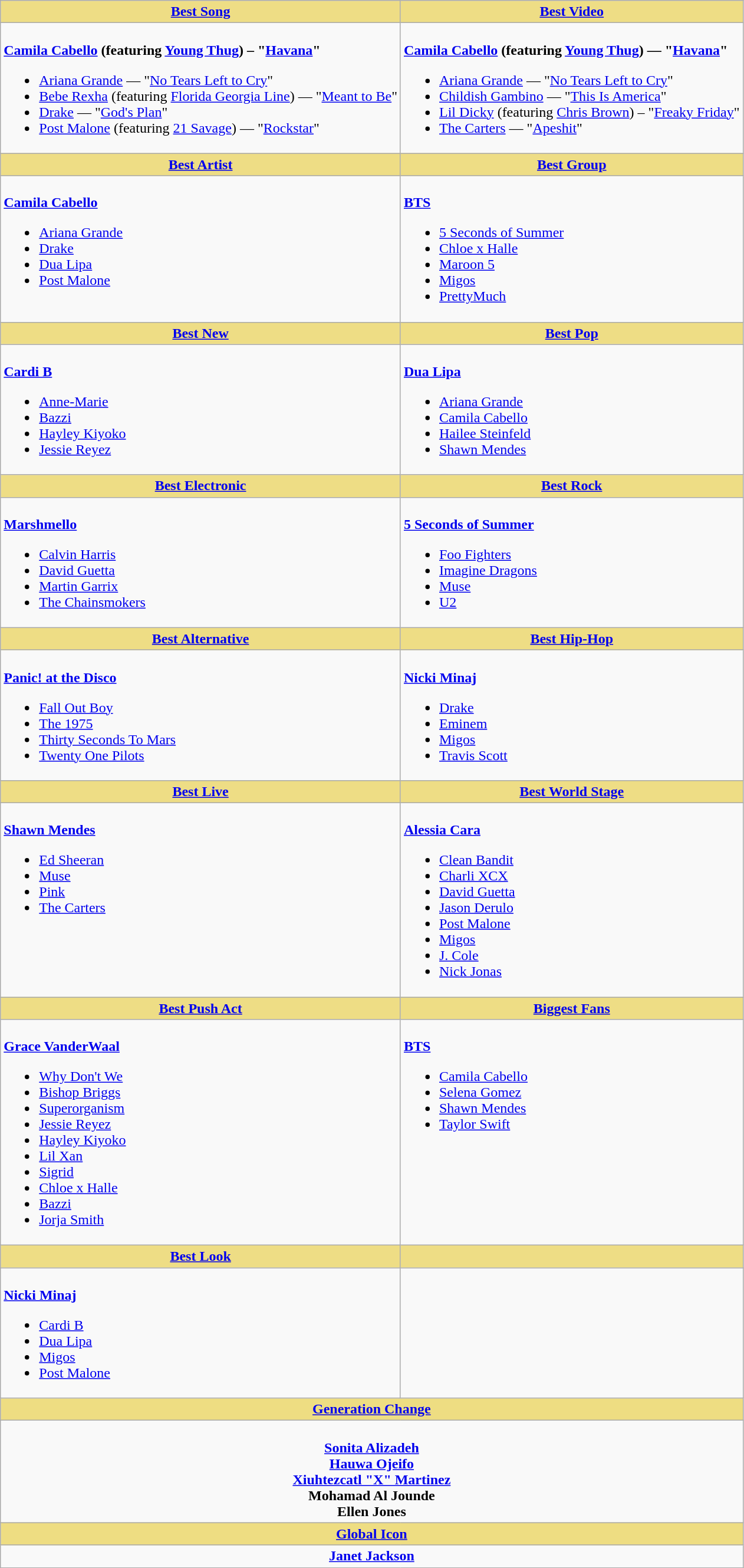<table class=wikitable style="width=100%">
<tr>
<th style="background:#EEDD85; width=50%"><a href='#'>Best Song</a></th>
<th style="background:#EEDD85; width=50%"><a href='#'>Best Video</a></th>
</tr>
<tr>
<td valign="top"><br><strong><a href='#'>Camila Cabello</a> (featuring <a href='#'>Young Thug</a>) – "<a href='#'>Havana</a>"</strong><ul><li><a href='#'>Ariana Grande</a> — "<a href='#'>No Tears Left to Cry</a>"</li><li><a href='#'>Bebe Rexha</a> (featuring <a href='#'>Florida Georgia Line</a>) — "<a href='#'>Meant to Be</a>"</li><li><a href='#'>Drake</a>   — "<a href='#'>God's Plan</a>"</li><li><a href='#'>Post Malone</a> (featuring <a href='#'>21 Savage</a>) — "<a href='#'>Rockstar</a>"</li></ul></td>
<td valign="top"><br><strong><a href='#'>Camila Cabello</a> (featuring <a href='#'>Young Thug</a>) — "<a href='#'>Havana</a>"</strong><ul><li><a href='#'>Ariana Grande</a> — "<a href='#'>No Tears Left to Cry</a>"</li><li><a href='#'>Childish Gambino</a> — "<a href='#'>This Is America</a>"</li><li><a href='#'>Lil Dicky</a> (featuring <a href='#'>Chris Brown</a>) – "<a href='#'>Freaky Friday</a>"</li><li><a href='#'>The Carters</a> — "<a href='#'>Apeshit</a>"</li></ul></td>
</tr>
<tr>
<th style="background:#EEDD85; width=50%"><a href='#'>Best Artist</a></th>
<th style="background:#EEDD85; width=50%"><a href='#'>Best Group</a></th>
</tr>
<tr>
<td valign="top"><br><strong><a href='#'>Camila Cabello</a></strong><ul><li><a href='#'>Ariana Grande</a></li><li><a href='#'>Drake</a></li><li><a href='#'>Dua Lipa</a></li><li><a href='#'>Post Malone</a></li></ul></td>
<td valign="top"><br><strong><a href='#'>BTS</a></strong><ul><li><a href='#'>5 Seconds of Summer</a></li><li><a href='#'>Chloe x Halle</a></li><li><a href='#'>Maroon 5</a></li><li><a href='#'>Migos</a></li><li><a href='#'>PrettyMuch</a></li></ul></td>
</tr>
<tr>
<th style="background:#EEDD85; width=50%"><a href='#'>Best New</a></th>
<th style="background:#EEDD85; width=50%"><a href='#'>Best Pop</a></th>
</tr>
<tr>
<td valign="top"><br><strong><a href='#'>Cardi B</a></strong><ul><li><a href='#'>Anne-Marie</a></li><li><a href='#'>Bazzi</a></li><li><a href='#'>Hayley Kiyoko</a></li><li><a href='#'>Jessie Reyez</a></li></ul></td>
<td valign="top"><br><strong><a href='#'>Dua Lipa</a></strong><ul><li><a href='#'>Ariana Grande</a></li><li><a href='#'>Camila Cabello</a></li><li><a href='#'>Hailee Steinfeld</a></li><li><a href='#'>Shawn Mendes</a></li></ul></td>
</tr>
<tr>
<th style="background:#EEDD85; width=50%"><a href='#'>Best Electronic</a></th>
<th style="background:#EEDD85; width=50%"><a href='#'>Best Rock</a></th>
</tr>
<tr>
<td valign="top"><br><strong><a href='#'>Marshmello</a></strong><ul><li><a href='#'>Calvin Harris</a></li><li><a href='#'>David Guetta</a></li><li><a href='#'>Martin Garrix</a></li><li><a href='#'>The Chainsmokers</a></li></ul></td>
<td valign="top"><br><strong><a href='#'>5 Seconds of Summer</a></strong><ul><li><a href='#'>Foo Fighters</a></li><li><a href='#'>Imagine Dragons</a></li><li><a href='#'>Muse</a></li><li><a href='#'>U2</a></li></ul></td>
</tr>
<tr>
<th style="background:#EEDD85; width=50%"><a href='#'>Best Alternative</a></th>
<th style="background:#EEDD85; width=50%"><a href='#'>Best Hip-Hop</a></th>
</tr>
<tr>
<td valign="top"><br><strong><a href='#'>Panic! at the Disco</a></strong><ul><li><a href='#'>Fall Out Boy</a></li><li><a href='#'>The 1975</a></li><li><a href='#'>Thirty Seconds To Mars</a></li><li><a href='#'>Twenty One Pilots</a></li></ul></td>
<td valign="top"><br><strong><a href='#'>Nicki Minaj</a></strong><ul><li><a href='#'>Drake</a></li><li><a href='#'>Eminem</a></li><li><a href='#'>Migos</a></li><li><a href='#'>Travis Scott</a></li></ul></td>
</tr>
<tr>
<th style="background:#EEDD85; width=50%"><a href='#'>Best Live</a></th>
<th style="background:#EEDD85; width=50%"><a href='#'>Best World Stage</a></th>
</tr>
<tr>
<td valign="top"><br><strong><a href='#'>Shawn Mendes</a></strong><ul><li><a href='#'>Ed Sheeran</a></li><li><a href='#'>Muse</a></li><li><a href='#'>Pink</a></li><li><a href='#'>The Carters</a></li></ul></td>
<td valign="top"><br><strong><a href='#'>Alessia Cara</a></strong><ul><li><a href='#'>Clean Bandit</a></li><li><a href='#'>Charli XCX</a></li><li><a href='#'>David Guetta</a></li><li><a href='#'>Jason Derulo</a></li><li><a href='#'>Post Malone</a></li><li><a href='#'>Migos</a></li><li><a href='#'>J. Cole</a></li><li><a href='#'>Nick Jonas</a></li></ul></td>
</tr>
<tr>
<th style="background:#EEDD85; width=50%"><a href='#'>Best Push Act</a></th>
<th style="background:#EEDD85; width=50%"><a href='#'>Biggest Fans</a></th>
</tr>
<tr>
<td valign="top"><br><strong><a href='#'>Grace VanderWaal</a></strong><ul><li><a href='#'>Why Don't We</a></li><li><a href='#'>Bishop Briggs</a></li><li><a href='#'>Superorganism</a></li><li><a href='#'>Jessie Reyez</a></li><li><a href='#'>Hayley Kiyoko</a></li><li><a href='#'>Lil Xan</a></li><li><a href='#'>Sigrid</a></li><li><a href='#'>Chloe x Halle</a></li><li><a href='#'>Bazzi</a></li><li><a href='#'>Jorja Smith</a></li></ul></td>
<td valign="top"><br><strong><a href='#'>BTS</a></strong><ul><li><a href='#'>Camila Cabello</a></li><li><a href='#'>Selena Gomez</a></li><li><a href='#'>Shawn Mendes</a></li><li><a href='#'>Taylor Swift</a></li></ul></td>
</tr>
<tr>
<th style="background:#EEDD85; width=50%"><a href='#'>Best Look</a></th>
<th style="background:#EEDD85; width=50%"></th>
</tr>
<tr>
<td valign="top"><br><strong><a href='#'>Nicki Minaj</a></strong><ul><li><a href='#'>Cardi B</a></li><li><a href='#'>Dua Lipa</a></li><li><a href='#'>Migos</a></li><li><a href='#'>Post Malone</a></li></ul></td>
<td valign="top"></td>
</tr>
<tr>
<th style="background:#EEDD82; width=50%" colspan="2"><a href='#'>Generation Change</a></th>
</tr>
<tr>
<td colspan="2" style="text-align: center;"><br><strong><a href='#'>Sonita Alizadeh</a></strong><br>
<strong><a href='#'>Hauwa Ojeifo</a></strong><br>
<strong><a href='#'>Xiuhtezcatl "X" Martinez</a></strong><br>
<strong>Mohamad Al Jounde</strong><br>
<strong>Ellen Jones</strong></td>
</tr>
<tr>
<th style="background:#EEDD82; width=50%" colspan="2"><a href='#'>Global Icon</a></th>
</tr>
<tr>
<td colspan="2" style="text-align: center;"><strong><a href='#'>Janet Jackson</a></strong></td>
</tr>
</table>
